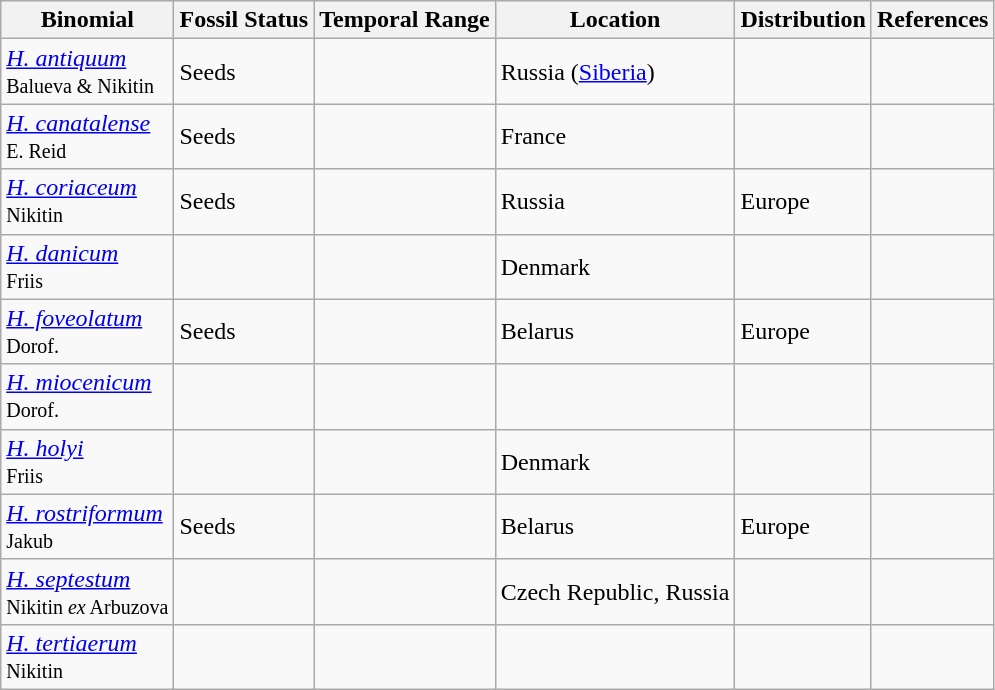<table class="wikitable mw-collapsible ">
<tr>
<th>Binomial</th>
<th>Fossil Status</th>
<th>Temporal Range</th>
<th>Location</th>
<th>Distribution</th>
<th>References</th>
</tr>
<tr>
<td><a href='#'><em>H. antiquum</em></a><br><small>Balueva & Nikitin</small></td>
<td>Seeds</td>
<td></td>
<td>Russia (<a href='#'>Siberia</a>)</td>
<td></td>
<td></td>
</tr>
<tr>
<td><em><a href='#'>H. canatalense</a></em><br><small>E. Reid</small></td>
<td>Seeds</td>
<td></td>
<td>France</td>
<td></td>
<td></td>
</tr>
<tr>
<td><em><a href='#'>H. coriaceum</a></em><br><small>Nikitin</small></td>
<td>Seeds</td>
<td></td>
<td>Russia</td>
<td>Europe</td>
<td></td>
</tr>
<tr>
<td><em><a href='#'>H. danicum</a></em><br><small>Friis</small></td>
<td></td>
<td></td>
<td>Denmark</td>
<td></td>
<td></td>
</tr>
<tr>
<td><em><a href='#'>H. foveolatum</a></em><br><small>Dorof.</small></td>
<td>Seeds</td>
<td></td>
<td>Belarus</td>
<td>Europe</td>
<td></td>
</tr>
<tr>
<td><em><a href='#'>H. miocenicum</a></em><br><small>Dorof.</small></td>
<td></td>
<td></td>
<td></td>
<td></td>
<td></td>
</tr>
<tr>
<td><em><a href='#'>H. holyi</a></em><br><small>Friis</small></td>
<td></td>
<td></td>
<td>Denmark</td>
<td></td>
<td></td>
</tr>
<tr>
<td><em><a href='#'>H. rostriformum</a></em><br><small>Jakub</small></td>
<td>Seeds</td>
<td></td>
<td>Belarus</td>
<td>Europe</td>
<td></td>
</tr>
<tr>
<td><em><a href='#'>H. septestum</a></em><br><small>Nikitin <em>ex</em> Arbuzova</small></td>
<td></td>
<td></td>
<td>Czech Republic, Russia</td>
<td></td>
<td></td>
</tr>
<tr>
<td><a href='#'><em>H. tertiaerum</em></a><br><small>Nikitin</small></td>
<td></td>
<td></td>
<td></td>
<td></td>
<td></td>
</tr>
</table>
